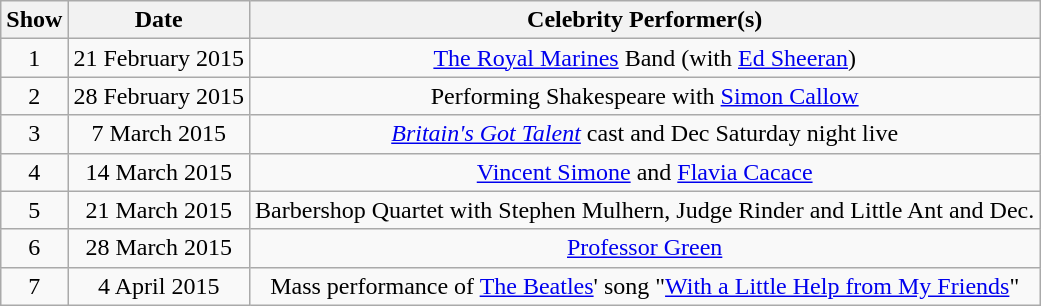<table class="wikitable" style="text-align:center">
<tr>
<th>Show</th>
<th>Date</th>
<th>Celebrity Performer(s)</th>
</tr>
<tr>
<td>1</td>
<td>21 February 2015</td>
<td><a href='#'>The Royal Marines</a> Band (with <a href='#'>Ed Sheeran</a>)</td>
</tr>
<tr>
<td>2</td>
<td>28 February 2015</td>
<td>Performing Shakespeare with <a href='#'>Simon Callow</a></td>
</tr>
<tr>
<td>3</td>
<td>7 March 2015</td>
<td><em><a href='#'>Britain's Got Talent</a></em> cast and Dec Saturday night live</td>
</tr>
<tr>
<td>4</td>
<td>14 March 2015</td>
<td><a href='#'>Vincent Simone</a> and <a href='#'>Flavia Cacace</a></td>
</tr>
<tr>
<td>5</td>
<td>21 March 2015</td>
<td>Barbershop Quartet with Stephen Mulhern, Judge Rinder and Little Ant and Dec.</td>
</tr>
<tr>
<td>6</td>
<td>28 March 2015</td>
<td><a href='#'>Professor Green</a></td>
</tr>
<tr>
<td>7</td>
<td>4 April 2015</td>
<td>Mass performance of <a href='#'>The Beatles</a>' song "<a href='#'>With a Little Help from My Friends</a>"</td>
</tr>
</table>
